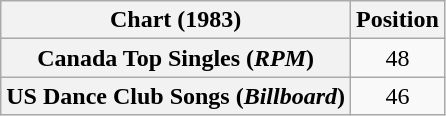<table class="wikitable plainrowheaders" style="text-align:center">
<tr>
<th scope="col">Chart (1983)</th>
<th scope="col">Position</th>
</tr>
<tr>
<th scope="row">Canada Top Singles (<em>RPM</em>)</th>
<td>48</td>
</tr>
<tr>
<th scope="row">US Dance Club Songs (<em>Billboard</em>)</th>
<td>46</td>
</tr>
</table>
